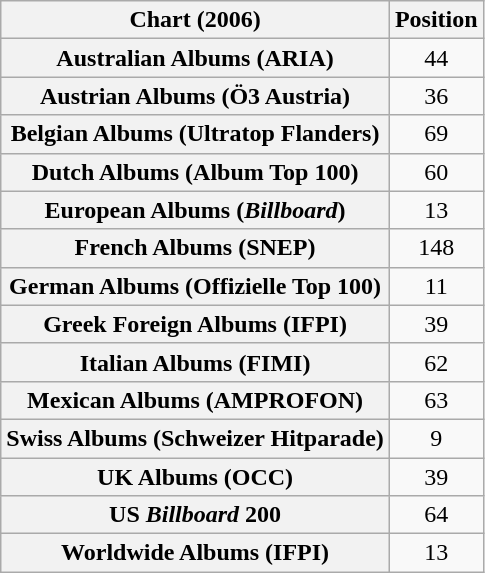<table class="wikitable plainrowheaders sortable" style="text-align:center;">
<tr>
<th align="center">Chart (2006)</th>
<th align="center">Position</th>
</tr>
<tr>
<th scope="row">Australian Albums (ARIA)</th>
<td>44</td>
</tr>
<tr>
<th scope="row">Austrian Albums (Ö3 Austria)</th>
<td>36</td>
</tr>
<tr>
<th scope="row">Belgian Albums (Ultratop Flanders)</th>
<td>69</td>
</tr>
<tr>
<th scope="row">Dutch Albums (Album Top 100)</th>
<td>60</td>
</tr>
<tr>
<th scope="row">European Albums (<em>Billboard</em>)</th>
<td>13</td>
</tr>
<tr>
<th scope="row">French Albums (SNEP)</th>
<td>148</td>
</tr>
<tr>
<th scope="row">German Albums (Offizielle Top 100)</th>
<td>11</td>
</tr>
<tr>
<th scope="row">Greek Foreign Albums (IFPI)</th>
<td style="text-align:center;">39</td>
</tr>
<tr>
<th scope="row">Italian Albums (FIMI)</th>
<td>62</td>
</tr>
<tr>
<th scope="row">Mexican Albums (AMPROFON)</th>
<td>63</td>
</tr>
<tr>
<th scope="row">Swiss Albums (Schweizer Hitparade)</th>
<td>9</td>
</tr>
<tr>
<th scope="row">UK Albums (OCC)</th>
<td>39</td>
</tr>
<tr>
<th scope="row">US <em>Billboard</em> 200</th>
<td>64</td>
</tr>
<tr>
<th scope="row">Worldwide Albums (IFPI)</th>
<td>13</td>
</tr>
</table>
